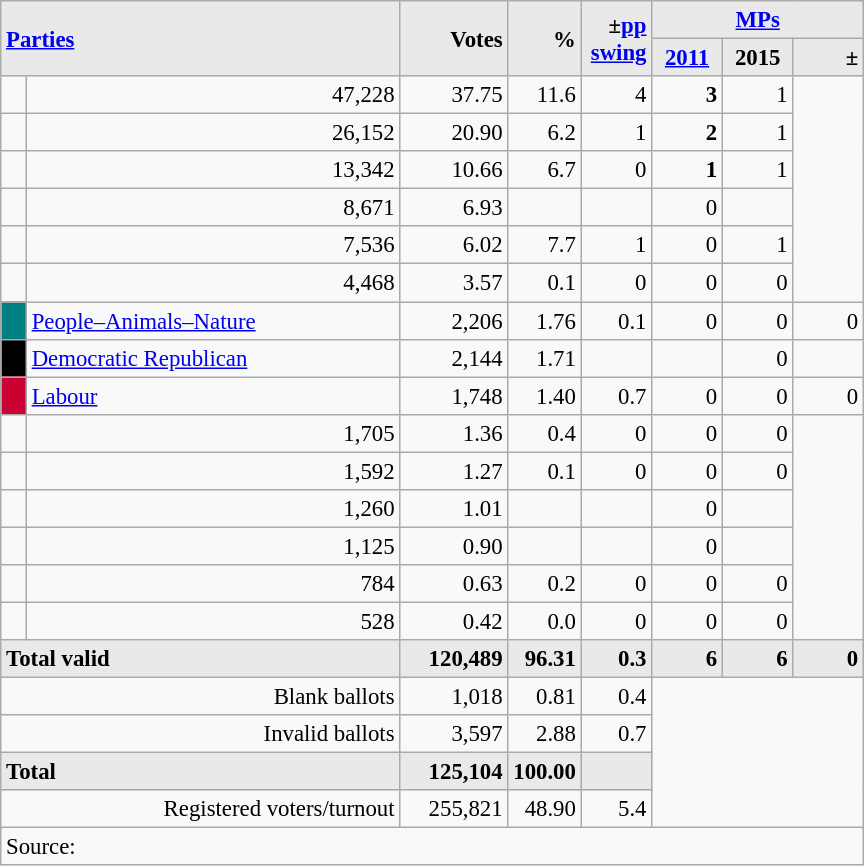<table class="wikitable" style="text-align:right; font-size:95%;">
<tr>
<th rowspan="2" colspan="2" style="background:#e9e9e9; text-align:left;" alignleft><a href='#'>Parties</a></th>
<th rowspan="2" style="background:#e9e9e9; text-align:right;">Votes</th>
<th rowspan="2" style="background:#e9e9e9; text-align:right;">%</th>
<th rowspan="2" style="background:#e9e9e9; text-align:right;">±<a href='#'>pp</a> <a href='#'>swing</a></th>
<th colspan="3" style="background:#e9e9e9; text-align:center;"><a href='#'>MPs</a></th>
</tr>
<tr style="background-color:#E9E9E9">
<th style="background-color:#E9E9E9;text-align:center;"><a href='#'>2011</a></th>
<th style="background-color:#E9E9E9;text-align:center;">2015</th>
<th style="background:#e9e9e9; text-align:right;">±</th>
</tr>
<tr>
<td></td>
<td>47,228</td>
<td>37.75</td>
<td>11.6</td>
<td>4</td>
<td><strong>3</strong></td>
<td>1</td>
</tr>
<tr>
<td></td>
<td>26,152</td>
<td>20.90</td>
<td>6.2</td>
<td>1</td>
<td><strong>2</strong></td>
<td>1</td>
</tr>
<tr>
<td></td>
<td>13,342</td>
<td>10.66</td>
<td>6.7</td>
<td>0</td>
<td><strong>1</strong></td>
<td>1</td>
</tr>
<tr>
<td></td>
<td>8,671</td>
<td>6.93</td>
<td></td>
<td></td>
<td>0</td>
<td></td>
</tr>
<tr>
<td></td>
<td>7,536</td>
<td>6.02</td>
<td>7.7</td>
<td>1</td>
<td>0</td>
<td>1</td>
</tr>
<tr>
<td></td>
<td>4,468</td>
<td>3.57</td>
<td>0.1</td>
<td>0</td>
<td>0</td>
<td>0</td>
</tr>
<tr>
<td style="width: 10px" bgcolor="teal" align="center"></td>
<td align="left"><a href='#'>People–Animals–Nature</a></td>
<td>2,206</td>
<td>1.76</td>
<td>0.1</td>
<td>0</td>
<td>0</td>
<td>0</td>
</tr>
<tr>
<td style="width: 10px" bgcolor=black align="center"></td>
<td align=left><a href='#'>Democratic Republican</a></td>
<td>2,144</td>
<td>1.71</td>
<td></td>
<td></td>
<td>0</td>
<td></td>
</tr>
<tr>
<td style="width: 10px" bgcolor=#CC0033 align="center"></td>
<td align=left><a href='#'>Labour</a></td>
<td>1,748</td>
<td>1.40</td>
<td>0.7</td>
<td>0</td>
<td>0</td>
<td>0</td>
</tr>
<tr>
<td></td>
<td>1,705</td>
<td>1.36</td>
<td>0.4</td>
<td>0</td>
<td>0</td>
<td>0</td>
</tr>
<tr>
<td></td>
<td>1,592</td>
<td>1.27</td>
<td>0.1</td>
<td>0</td>
<td>0</td>
<td>0</td>
</tr>
<tr>
<td></td>
<td>1,260</td>
<td>1.01</td>
<td></td>
<td></td>
<td>0</td>
<td></td>
</tr>
<tr>
<td></td>
<td>1,125</td>
<td>0.90</td>
<td></td>
<td></td>
<td>0</td>
<td></td>
</tr>
<tr>
<td></td>
<td>784</td>
<td>0.63</td>
<td>0.2</td>
<td>0</td>
<td>0</td>
<td>0</td>
</tr>
<tr>
<td></td>
<td>528</td>
<td>0.42</td>
<td>0.0</td>
<td>0</td>
<td>0</td>
<td>0</td>
</tr>
<tr>
<td colspan=2 align=left style="background-color:#E9E9E9"><strong>Total valid</strong></td>
<td width="65" align="right" style="background-color:#E9E9E9"><strong>120,489</strong></td>
<td width="40" align="right" style="background-color:#E9E9E9"><strong>96.31</strong></td>
<td width="40" align="right" style="background-color:#E9E9E9"><strong>0.3</strong></td>
<td width="40" align="right" style="background-color:#E9E9E9"><strong>6</strong></td>
<td width="40" align="right" style="background-color:#E9E9E9"><strong>6</strong></td>
<td width="40" align="right" style="background-color:#E9E9E9"><strong>0</strong></td>
</tr>
<tr>
<td colspan=2>Blank ballots</td>
<td>1,018</td>
<td>0.81</td>
<td>0.4</td>
<td colspan=4 rowspan=4></td>
</tr>
<tr>
<td colspan=2>Invalid ballots</td>
<td>3,597</td>
<td>2.88</td>
<td>0.7</td>
</tr>
<tr>
<td colspan=2 width="259" align=left style="background-color:#E9E9E9"><strong>Total</strong></td>
<td width="50" align="right" style="background-color:#E9E9E9"><strong>125,104</strong></td>
<td width="40" align="right" style="background-color:#E9E9E9"><strong>100.00</strong></td>
<td width="40" align="right" style="background-color:#E9E9E9"></td>
</tr>
<tr>
<td colspan=2>Registered voters/turnout</td>
<td>255,821</td>
<td>48.90</td>
<td>5.4</td>
</tr>
<tr>
<td colspan=11 align=left>Source: </td>
</tr>
</table>
